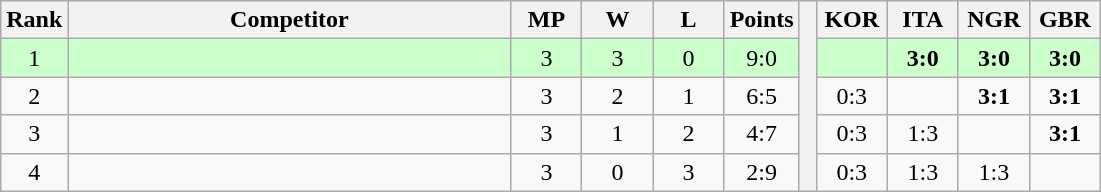<table class="wikitable" style="text-align:center">
<tr>
<th>Rank</th>
<th style="width:18em">Competitor</th>
<th style="width:2.5em">MP</th>
<th style="width:2.5em">W</th>
<th style="width:2.5em">L</th>
<th>Points</th>
<th rowspan="5"> </th>
<th style="width:2.5em">KOR</th>
<th style="width:2.5em">ITA</th>
<th style="width:2.5em">NGR</th>
<th style="width:2.5em">GBR</th>
</tr>
<tr style="background:#cfc;">
<td>1</td>
<td style="text-align:left"></td>
<td>3</td>
<td>3</td>
<td>0</td>
<td>9:0</td>
<td></td>
<td><strong>3:0</strong></td>
<td><strong>3:0</strong></td>
<td><strong>3:0</strong></td>
</tr>
<tr>
<td>2</td>
<td style="text-align:left"></td>
<td>3</td>
<td>2</td>
<td>1</td>
<td>6:5</td>
<td>0:3</td>
<td></td>
<td><strong>3:1</strong></td>
<td><strong>3:1</strong></td>
</tr>
<tr>
<td>3</td>
<td style="text-align:left"></td>
<td>3</td>
<td>1</td>
<td>2</td>
<td>4:7</td>
<td>0:3</td>
<td>1:3</td>
<td></td>
<td><strong>3:1</strong></td>
</tr>
<tr>
<td>4</td>
<td style="text-align:left"></td>
<td>3</td>
<td>0</td>
<td>3</td>
<td>2:9</td>
<td>0:3</td>
<td>1:3</td>
<td>1:3</td>
<td></td>
</tr>
</table>
